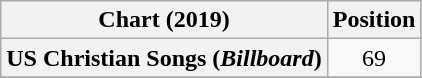<table class="wikitable plainrowheaders" style="text-align:center">
<tr>
<th scope="col">Chart (2019)</th>
<th scope="col">Position</th>
</tr>
<tr>
<th scope="row">US Christian Songs (<em>Billboard</em>)</th>
<td>69</td>
</tr>
<tr>
</tr>
</table>
